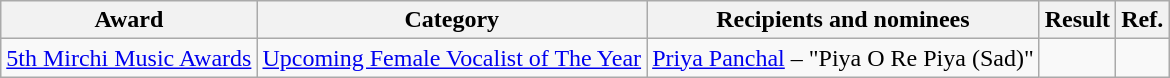<table class="wikitable sortable">
<tr>
<th>Award</th>
<th>Category</th>
<th>Recipients and nominees</th>
<th>Result</th>
<th>Ref.</th>
</tr>
<tr>
<td><a href='#'>5th Mirchi Music Awards</a></td>
<td><a href='#'>Upcoming Female Vocalist of The Year</a></td>
<td><a href='#'>Priya Panchal</a> – "Piya O Re Piya (Sad)"</td>
<td></td>
<td></td>
</tr>
</table>
